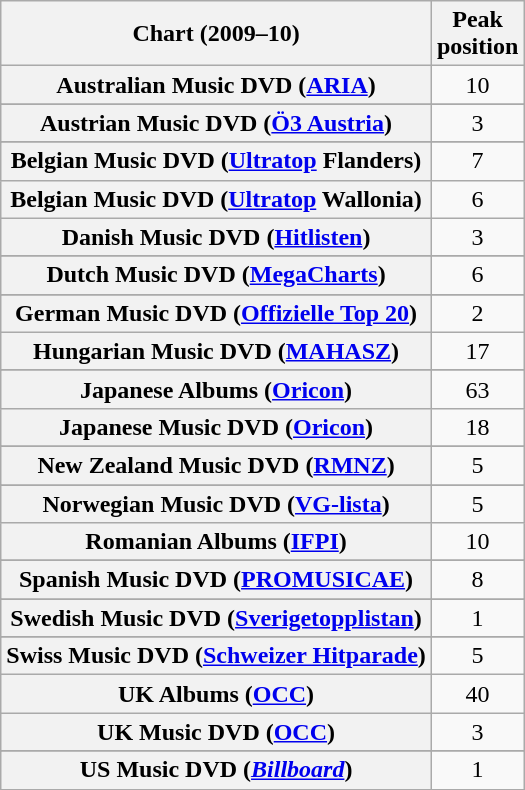<table class="wikitable sortable plainrowheaders" style="text-align:center">
<tr>
<th>Chart (2009–10)</th>
<th>Peak<br>position</th>
</tr>
<tr>
<th scope="row">Australian Music DVD (<a href='#'>ARIA</a>)</th>
<td>10</td>
</tr>
<tr>
</tr>
<tr>
<th scope="row">Austrian Music DVD (<a href='#'>Ö3 Austria</a>)</th>
<td>3</td>
</tr>
<tr>
</tr>
<tr>
</tr>
<tr>
<th scope="row">Belgian Music DVD (<a href='#'>Ultratop</a> Flanders)</th>
<td>7</td>
</tr>
<tr>
<th scope="row">Belgian Music DVD (<a href='#'>Ultratop</a> Wallonia)</th>
<td>6</td>
</tr>
<tr>
<th scope="row">Danish Music DVD (<a href='#'>Hitlisten</a>)</th>
<td>3</td>
</tr>
<tr>
</tr>
<tr>
<th scope="row">Dutch Music DVD (<a href='#'>MegaCharts</a>)</th>
<td>6</td>
</tr>
<tr>
</tr>
<tr>
</tr>
<tr>
<th scope="row">German Music DVD (<a href='#'>Offizielle Top 20</a>)</th>
<td>2</td>
</tr>
<tr>
<th scope="row">Hungarian Music DVD (<a href='#'>MAHASZ</a>)</th>
<td>17</td>
</tr>
<tr>
</tr>
<tr>
<th scope="row">Japanese Albums (<a href='#'>Oricon</a>)</th>
<td>63</td>
</tr>
<tr>
<th scope="row">Japanese Music DVD (<a href='#'>Oricon</a>)</th>
<td>18</td>
</tr>
<tr>
</tr>
<tr>
<th scope="row">New Zealand Music DVD (<a href='#'>RMNZ</a>)</th>
<td>5</td>
</tr>
<tr>
</tr>
<tr>
<th scope="row">Norwegian Music DVD (<a href='#'>VG-lista</a>)</th>
<td>5</td>
</tr>
<tr>
<th scope="row">Romanian Albums (<a href='#'>IFPI</a>)</th>
<td>10</td>
</tr>
<tr>
</tr>
<tr>
<th scope="row">Spanish Music DVD (<a href='#'>PROMUSICAE</a>)</th>
<td>8</td>
</tr>
<tr>
</tr>
<tr>
<th scope="row">Swedish Music DVD (<a href='#'>Sverigetopplistan</a>)</th>
<td>1</td>
</tr>
<tr>
</tr>
<tr>
<th scope="row">Swiss Music DVD (<a href='#'>Schweizer Hitparade</a>)</th>
<td>5</td>
</tr>
<tr>
<th scope="row">UK Albums (<a href='#'>OCC</a>)</th>
<td>40</td>
</tr>
<tr>
<th scope="row">UK Music DVD (<a href='#'>OCC</a>)</th>
<td>3</td>
</tr>
<tr>
</tr>
<tr>
</tr>
<tr>
<th scope="row">US Music DVD (<em><a href='#'>Billboard</a></em>)</th>
<td>1</td>
</tr>
<tr>
</tr>
<tr>
</tr>
</table>
